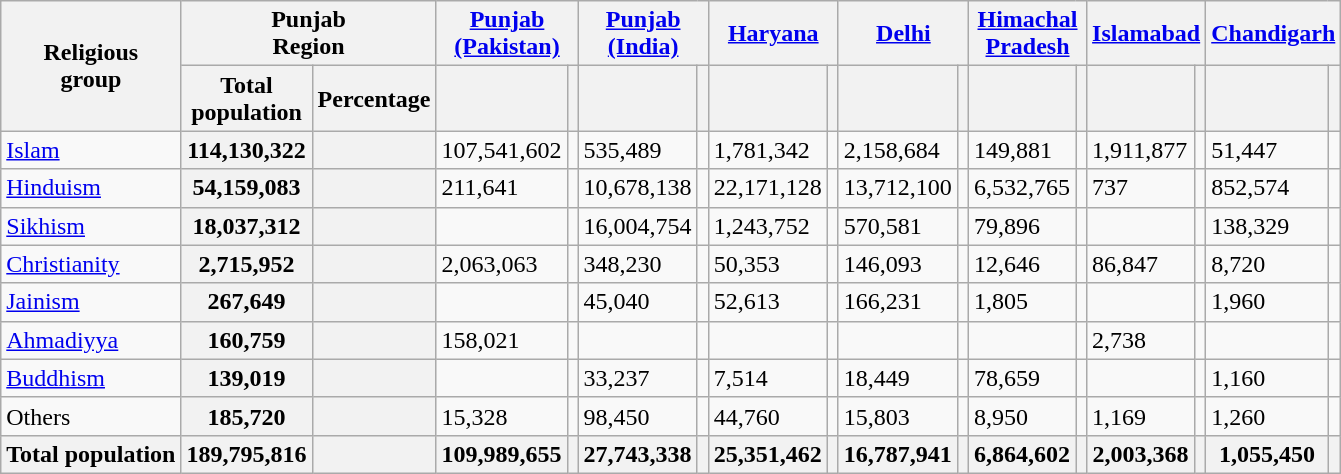<table class="wikitable sortable">
<tr>
<th rowspan="2">Religious<br>group</th>
<th colspan="2">Punjab<br>Region</th>
<th colspan="2"><a href='#'>Punjab<br>(Pakistan)</a></th>
<th colspan="2"><a href='#'>Punjab<br>(India)</a></th>
<th colspan="2"><a href='#'>Haryana</a></th>
<th colspan="2"><a href='#'>Delhi</a></th>
<th colspan="2"><a href='#'>Himachal<br>Pradesh</a></th>
<th colspan="2"><a href='#'>Islamabad</a></th>
<th colspan="2"><a href='#'>Chandigarh</a></th>
</tr>
<tr>
<th>Total<br>population</th>
<th>Percentage</th>
<th><a href='#'></a></th>
<th></th>
<th></th>
<th></th>
<th></th>
<th></th>
<th></th>
<th></th>
<th></th>
<th></th>
<th></th>
<th></th>
<th></th>
<th></th>
</tr>
<tr>
<td><a href='#'>Islam</a> </td>
<th>114,130,322</th>
<th></th>
<td>107,541,602</td>
<td></td>
<td>535,489</td>
<td></td>
<td>1,781,342</td>
<td></td>
<td>2,158,684</td>
<td></td>
<td>149,881</td>
<td></td>
<td>1,911,877</td>
<td></td>
<td>51,447</td>
<td></td>
</tr>
<tr>
<td><a href='#'>Hinduism</a> </td>
<th>54,159,083</th>
<th></th>
<td>211,641</td>
<td></td>
<td>10,678,138</td>
<td></td>
<td>22,171,128</td>
<td></td>
<td>13,712,100</td>
<td></td>
<td>6,532,765</td>
<td></td>
<td>737</td>
<td></td>
<td>852,574</td>
<td></td>
</tr>
<tr>
<td><a href='#'>Sikhism</a> </td>
<th>18,037,312</th>
<th></th>
<td></td>
<td></td>
<td>16,004,754</td>
<td></td>
<td>1,243,752</td>
<td></td>
<td>570,581</td>
<td></td>
<td>79,896</td>
<td></td>
<td></td>
<td></td>
<td>138,329</td>
<td></td>
</tr>
<tr>
<td><a href='#'>Christianity</a> </td>
<th>2,715,952</th>
<th></th>
<td>2,063,063</td>
<td></td>
<td>348,230</td>
<td></td>
<td>50,353</td>
<td></td>
<td>146,093</td>
<td></td>
<td>12,646</td>
<td></td>
<td>86,847</td>
<td></td>
<td>8,720</td>
<td></td>
</tr>
<tr>
<td><a href='#'>Jainism</a> </td>
<th>267,649</th>
<th></th>
<td></td>
<td></td>
<td>45,040</td>
<td></td>
<td>52,613</td>
<td></td>
<td>166,231</td>
<td></td>
<td>1,805</td>
<td></td>
<td></td>
<td></td>
<td>1,960</td>
<td></td>
</tr>
<tr>
<td><a href='#'>Ahmadiyya</a> </td>
<th>160,759</th>
<th></th>
<td>158,021</td>
<td></td>
<td></td>
<td></td>
<td></td>
<td></td>
<td></td>
<td></td>
<td></td>
<td></td>
<td>2,738</td>
<td></td>
<td></td>
<td></td>
</tr>
<tr>
<td><a href='#'>Buddhism</a> </td>
<th>139,019</th>
<th></th>
<td></td>
<td></td>
<td>33,237</td>
<td></td>
<td>7,514</td>
<td></td>
<td>18,449</td>
<td></td>
<td>78,659</td>
<td></td>
<td></td>
<td></td>
<td>1,160</td>
<td></td>
</tr>
<tr>
<td>Others</td>
<th>185,720</th>
<th></th>
<td>15,328</td>
<td></td>
<td>98,450</td>
<td></td>
<td>44,760</td>
<td></td>
<td>15,803</td>
<td></td>
<td>8,950</td>
<td></td>
<td>1,169</td>
<td></td>
<td>1,260</td>
<td></td>
</tr>
<tr>
<th>Total population</th>
<th>189,795,816</th>
<th></th>
<th>109,989,655</th>
<th></th>
<th>27,743,338</th>
<th></th>
<th>25,351,462</th>
<th></th>
<th>16,787,941</th>
<th></th>
<th>6,864,602</th>
<th></th>
<th>2,003,368</th>
<th></th>
<th>1,055,450</th>
<th></th>
</tr>
</table>
